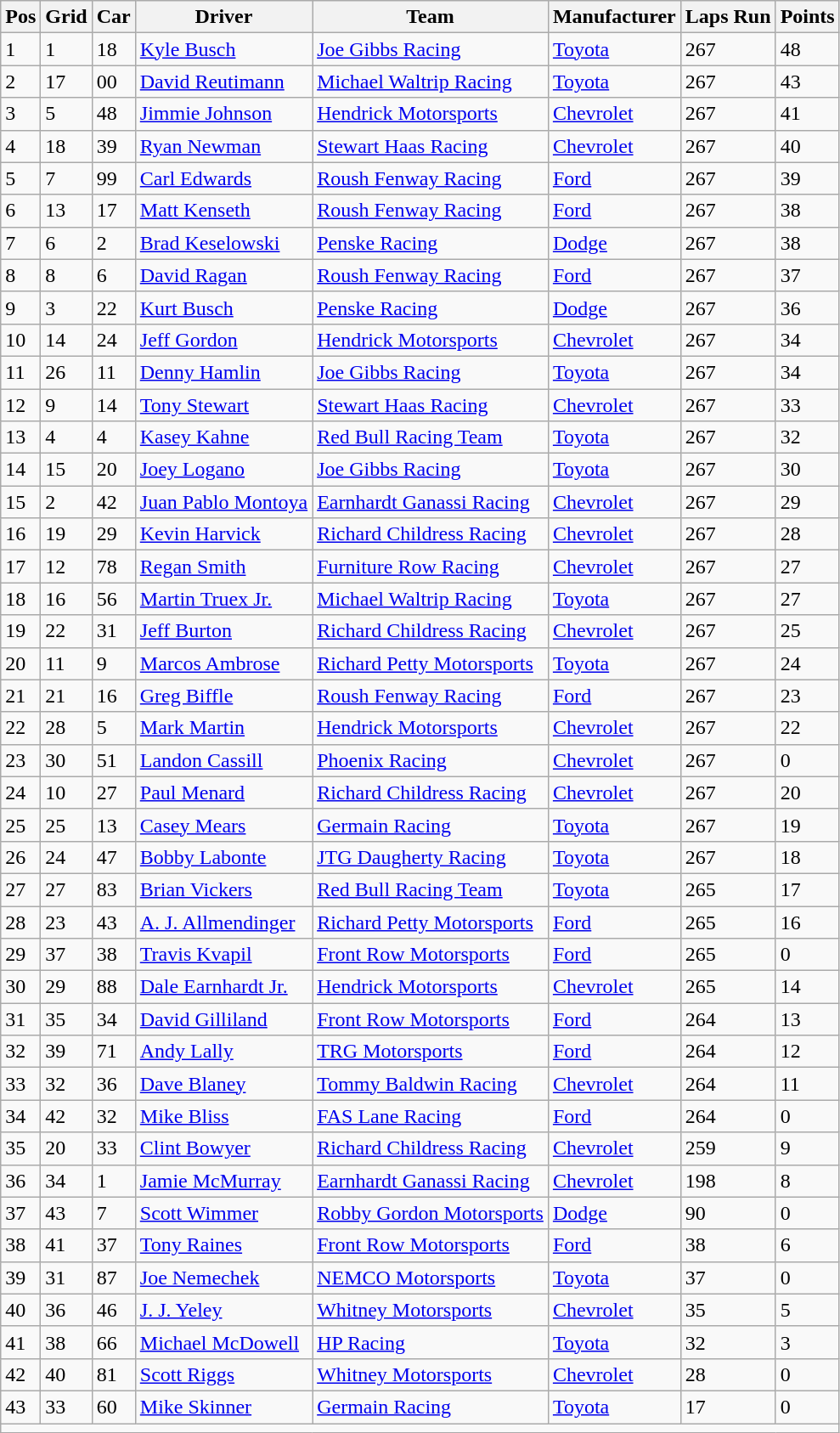<table class="sortable wikitable" border="1">
<tr>
<th>Pos</th>
<th>Grid</th>
<th>Car</th>
<th>Driver</th>
<th>Team</th>
<th>Manufacturer</th>
<th>Laps Run</th>
<th>Points</th>
</tr>
<tr>
<td>1</td>
<td>1</td>
<td>18</td>
<td><a href='#'>Kyle Busch</a></td>
<td><a href='#'>Joe Gibbs Racing</a></td>
<td><a href='#'>Toyota</a></td>
<td>267</td>
<td>48</td>
</tr>
<tr>
<td>2</td>
<td>17</td>
<td>00</td>
<td><a href='#'>David Reutimann</a></td>
<td><a href='#'>Michael Waltrip Racing</a></td>
<td><a href='#'>Toyota</a></td>
<td>267</td>
<td>43</td>
</tr>
<tr>
<td>3</td>
<td>5</td>
<td>48</td>
<td><a href='#'>Jimmie Johnson</a></td>
<td><a href='#'>Hendrick Motorsports</a></td>
<td><a href='#'>Chevrolet</a></td>
<td>267</td>
<td>41</td>
</tr>
<tr>
<td>4</td>
<td>18</td>
<td>39</td>
<td><a href='#'>Ryan Newman</a></td>
<td><a href='#'>Stewart Haas Racing</a></td>
<td><a href='#'>Chevrolet</a></td>
<td>267</td>
<td>40</td>
</tr>
<tr>
<td>5</td>
<td>7</td>
<td>99</td>
<td><a href='#'>Carl Edwards</a></td>
<td><a href='#'>Roush Fenway Racing</a></td>
<td><a href='#'>Ford</a></td>
<td>267</td>
<td>39</td>
</tr>
<tr>
<td>6</td>
<td>13</td>
<td>17</td>
<td><a href='#'>Matt Kenseth</a></td>
<td><a href='#'>Roush Fenway Racing</a></td>
<td><a href='#'>Ford</a></td>
<td>267</td>
<td>38</td>
</tr>
<tr>
<td>7</td>
<td>6</td>
<td>2</td>
<td><a href='#'>Brad Keselowski</a></td>
<td><a href='#'>Penske Racing</a></td>
<td><a href='#'>Dodge</a></td>
<td>267</td>
<td>38</td>
</tr>
<tr>
<td>8</td>
<td>8</td>
<td>6</td>
<td><a href='#'>David Ragan</a></td>
<td><a href='#'>Roush Fenway Racing</a></td>
<td><a href='#'>Ford</a></td>
<td>267</td>
<td>37</td>
</tr>
<tr>
<td>9</td>
<td>3</td>
<td>22</td>
<td><a href='#'>Kurt Busch</a></td>
<td><a href='#'>Penske Racing</a></td>
<td><a href='#'>Dodge</a></td>
<td>267</td>
<td>36</td>
</tr>
<tr>
<td>10</td>
<td>14</td>
<td>24</td>
<td><a href='#'>Jeff Gordon</a></td>
<td><a href='#'>Hendrick Motorsports</a></td>
<td><a href='#'>Chevrolet</a></td>
<td>267</td>
<td>34</td>
</tr>
<tr>
<td>11</td>
<td>26</td>
<td>11</td>
<td><a href='#'>Denny Hamlin</a></td>
<td><a href='#'>Joe Gibbs Racing</a></td>
<td><a href='#'>Toyota</a></td>
<td>267</td>
<td>34</td>
</tr>
<tr>
<td>12</td>
<td>9</td>
<td>14</td>
<td><a href='#'>Tony Stewart</a></td>
<td><a href='#'>Stewart Haas Racing</a></td>
<td><a href='#'>Chevrolet</a></td>
<td>267</td>
<td>33</td>
</tr>
<tr>
<td>13</td>
<td>4</td>
<td>4</td>
<td><a href='#'>Kasey Kahne</a></td>
<td><a href='#'>Red Bull Racing Team</a></td>
<td><a href='#'>Toyota</a></td>
<td>267</td>
<td>32</td>
</tr>
<tr>
<td>14</td>
<td>15</td>
<td>20</td>
<td><a href='#'>Joey Logano</a></td>
<td><a href='#'>Joe Gibbs Racing</a></td>
<td><a href='#'>Toyota</a></td>
<td>267</td>
<td>30</td>
</tr>
<tr>
<td>15</td>
<td>2</td>
<td>42</td>
<td><a href='#'>Juan Pablo Montoya</a></td>
<td><a href='#'>Earnhardt Ganassi Racing</a></td>
<td><a href='#'>Chevrolet</a></td>
<td>267</td>
<td>29</td>
</tr>
<tr>
<td>16</td>
<td>19</td>
<td>29</td>
<td><a href='#'>Kevin Harvick</a></td>
<td><a href='#'>Richard Childress Racing</a></td>
<td><a href='#'>Chevrolet</a></td>
<td>267</td>
<td>28</td>
</tr>
<tr>
<td>17</td>
<td>12</td>
<td>78</td>
<td><a href='#'>Regan Smith</a></td>
<td><a href='#'>Furniture Row Racing</a></td>
<td><a href='#'>Chevrolet</a></td>
<td>267</td>
<td>27</td>
</tr>
<tr>
<td>18</td>
<td>16</td>
<td>56</td>
<td><a href='#'>Martin Truex Jr.</a></td>
<td><a href='#'>Michael Waltrip Racing</a></td>
<td><a href='#'>Toyota</a></td>
<td>267</td>
<td>27</td>
</tr>
<tr>
<td>19</td>
<td>22</td>
<td>31</td>
<td><a href='#'>Jeff Burton</a></td>
<td><a href='#'>Richard Childress Racing</a></td>
<td><a href='#'>Chevrolet</a></td>
<td>267</td>
<td>25</td>
</tr>
<tr>
<td>20</td>
<td>11</td>
<td>9</td>
<td><a href='#'>Marcos Ambrose</a></td>
<td><a href='#'>Richard Petty Motorsports</a></td>
<td><a href='#'>Toyota</a></td>
<td>267</td>
<td>24</td>
</tr>
<tr>
<td>21</td>
<td>21</td>
<td>16</td>
<td><a href='#'>Greg Biffle</a></td>
<td><a href='#'>Roush Fenway Racing</a></td>
<td><a href='#'>Ford</a></td>
<td>267</td>
<td>23</td>
</tr>
<tr>
<td>22</td>
<td>28</td>
<td>5</td>
<td><a href='#'>Mark Martin</a></td>
<td><a href='#'>Hendrick Motorsports</a></td>
<td><a href='#'>Chevrolet</a></td>
<td>267</td>
<td>22</td>
</tr>
<tr>
<td>23</td>
<td>30</td>
<td>51</td>
<td><a href='#'>Landon Cassill</a></td>
<td><a href='#'>Phoenix Racing</a></td>
<td><a href='#'>Chevrolet</a></td>
<td>267</td>
<td>0</td>
</tr>
<tr>
<td>24</td>
<td>10</td>
<td>27</td>
<td><a href='#'>Paul Menard</a></td>
<td><a href='#'>Richard Childress Racing</a></td>
<td><a href='#'>Chevrolet</a></td>
<td>267</td>
<td>20</td>
</tr>
<tr>
<td>25</td>
<td>25</td>
<td>13</td>
<td><a href='#'>Casey Mears</a></td>
<td><a href='#'>Germain Racing</a></td>
<td><a href='#'>Toyota</a></td>
<td>267</td>
<td>19</td>
</tr>
<tr>
<td>26</td>
<td>24</td>
<td>47</td>
<td><a href='#'>Bobby Labonte</a></td>
<td><a href='#'>JTG Daugherty Racing</a></td>
<td><a href='#'>Toyota</a></td>
<td>267</td>
<td>18</td>
</tr>
<tr>
<td>27</td>
<td>27</td>
<td>83</td>
<td><a href='#'>Brian Vickers</a></td>
<td><a href='#'>Red Bull Racing Team</a></td>
<td><a href='#'>Toyota</a></td>
<td>265</td>
<td>17</td>
</tr>
<tr>
<td>28</td>
<td>23</td>
<td>43</td>
<td><a href='#'>A. J. Allmendinger</a></td>
<td><a href='#'>Richard Petty Motorsports</a></td>
<td><a href='#'>Ford</a></td>
<td>265</td>
<td>16</td>
</tr>
<tr>
<td>29</td>
<td>37</td>
<td>38</td>
<td><a href='#'>Travis Kvapil</a></td>
<td><a href='#'>Front Row Motorsports</a></td>
<td><a href='#'>Ford</a></td>
<td>265</td>
<td>0</td>
</tr>
<tr>
<td>30</td>
<td>29</td>
<td>88</td>
<td><a href='#'>Dale Earnhardt Jr.</a></td>
<td><a href='#'>Hendrick Motorsports</a></td>
<td><a href='#'>Chevrolet</a></td>
<td>265</td>
<td>14</td>
</tr>
<tr>
<td>31</td>
<td>35</td>
<td>34</td>
<td><a href='#'>David Gilliland</a></td>
<td><a href='#'>Front Row Motorsports</a></td>
<td><a href='#'>Ford</a></td>
<td>264</td>
<td>13</td>
</tr>
<tr>
<td>32</td>
<td>39</td>
<td>71</td>
<td><a href='#'>Andy Lally</a></td>
<td><a href='#'>TRG Motorsports</a></td>
<td><a href='#'>Ford</a></td>
<td>264</td>
<td>12</td>
</tr>
<tr>
<td>33</td>
<td>32</td>
<td>36</td>
<td><a href='#'>Dave Blaney</a></td>
<td><a href='#'>Tommy Baldwin Racing</a></td>
<td><a href='#'>Chevrolet</a></td>
<td>264</td>
<td>11</td>
</tr>
<tr>
<td>34</td>
<td>42</td>
<td>32</td>
<td><a href='#'>Mike Bliss</a></td>
<td><a href='#'>FAS Lane Racing</a></td>
<td><a href='#'>Ford</a></td>
<td>264</td>
<td>0</td>
</tr>
<tr>
<td>35</td>
<td>20</td>
<td>33</td>
<td><a href='#'>Clint Bowyer</a></td>
<td><a href='#'>Richard Childress Racing</a></td>
<td><a href='#'>Chevrolet</a></td>
<td>259</td>
<td>9</td>
</tr>
<tr>
<td>36</td>
<td>34</td>
<td>1</td>
<td><a href='#'>Jamie McMurray</a></td>
<td><a href='#'>Earnhardt Ganassi Racing</a></td>
<td><a href='#'>Chevrolet</a></td>
<td>198</td>
<td>8</td>
</tr>
<tr>
<td>37</td>
<td>43</td>
<td>7</td>
<td><a href='#'>Scott Wimmer</a></td>
<td><a href='#'>Robby Gordon Motorsports</a></td>
<td><a href='#'>Dodge</a></td>
<td>90</td>
<td>0</td>
</tr>
<tr>
<td>38</td>
<td>41</td>
<td>37</td>
<td><a href='#'>Tony Raines</a></td>
<td><a href='#'>Front Row Motorsports</a></td>
<td><a href='#'>Ford</a></td>
<td>38</td>
<td>6</td>
</tr>
<tr>
<td>39</td>
<td>31</td>
<td>87</td>
<td><a href='#'>Joe Nemechek</a></td>
<td><a href='#'>NEMCO Motorsports</a></td>
<td><a href='#'>Toyota</a></td>
<td>37</td>
<td>0</td>
</tr>
<tr>
<td>40</td>
<td>36</td>
<td>46</td>
<td><a href='#'>J. J. Yeley</a></td>
<td><a href='#'>Whitney Motorsports</a></td>
<td><a href='#'>Chevrolet</a></td>
<td>35</td>
<td>5</td>
</tr>
<tr>
<td>41</td>
<td>38</td>
<td>66</td>
<td><a href='#'>Michael McDowell</a></td>
<td><a href='#'>HP Racing</a></td>
<td><a href='#'>Toyota</a></td>
<td>32</td>
<td>3</td>
</tr>
<tr>
<td>42</td>
<td>40</td>
<td>81</td>
<td><a href='#'>Scott Riggs</a></td>
<td><a href='#'>Whitney Motorsports</a></td>
<td><a href='#'>Chevrolet</a></td>
<td>28</td>
<td>0</td>
</tr>
<tr>
<td>43</td>
<td>33</td>
<td>60</td>
<td><a href='#'>Mike Skinner</a></td>
<td><a href='#'>Germain Racing</a></td>
<td><a href='#'>Toyota</a></td>
<td>17</td>
<td>0</td>
</tr>
<tr class="sortbottom">
<td colspan="9"></td>
</tr>
</table>
